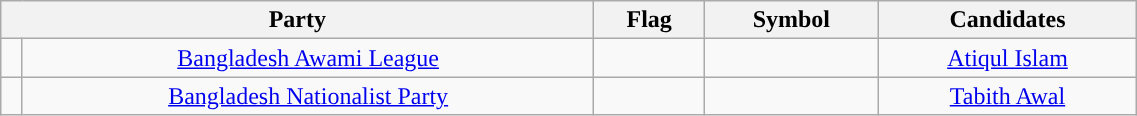<table class="wikitable" width="60%" style="text-align:center;">
<tr>
<th colspan="2">Party</th>
<th>Flag</th>
<th>Symbol</th>
<th>Candidates</th>
</tr>
<tr>
<td></td>
<td><a href='#'>Bangladesh Awami League</a></td>
<td></td>
<td></td>
<td><a href='#'>Atiqul Islam</a></td>
</tr>
<tr>
<td></td>
<td><a href='#'>Bangladesh Nationalist Party</a></td>
<td></td>
<td></td>
<td><a href='#'>Tabith Awal</a></td>
</tr>
</table>
